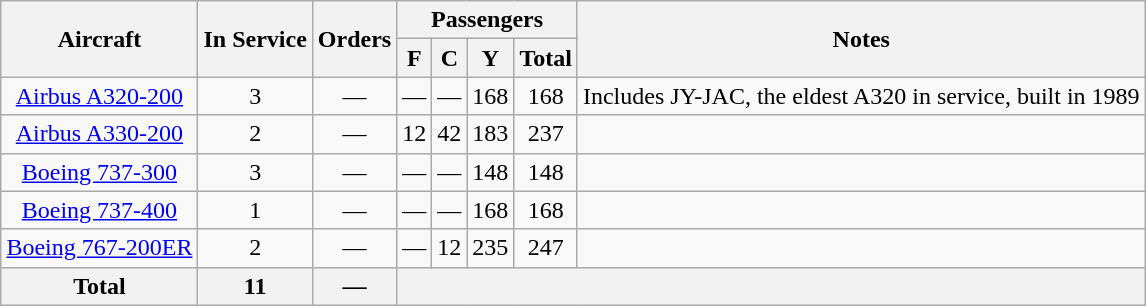<table class="wikitable" style="border-collapse:collapse;text-align:center;margin:auto;">
<tr>
<th rowspan="2">Aircraft</th>
<th rowspan="2">In Service</th>
<th rowspan="2">Orders</th>
<th colspan="4">Passengers</th>
<th rowspan="2">Notes</th>
</tr>
<tr>
<th><abbr>F</abbr></th>
<th><abbr>C</abbr></th>
<th><abbr>Y</abbr></th>
<th>Total</th>
</tr>
<tr>
<td><a href='#'>Airbus A320-200</a></td>
<td>3</td>
<td>—</td>
<td>—</td>
<td>—</td>
<td>168</td>
<td>168</td>
<td>Includes JY-JAC, the eldest A320 in service, built in 1989</td>
</tr>
<tr>
<td><a href='#'>Airbus A330-200</a></td>
<td>2</td>
<td>—</td>
<td>12</td>
<td>42</td>
<td>183</td>
<td>237</td>
<td></td>
</tr>
<tr>
<td><a href='#'>Boeing 737-300</a></td>
<td>3</td>
<td>—</td>
<td>—</td>
<td>—</td>
<td>148</td>
<td>148</td>
<td></td>
</tr>
<tr>
<td><a href='#'>Boeing 737-400</a></td>
<td>1</td>
<td>—</td>
<td>—</td>
<td>—</td>
<td>168</td>
<td>168</td>
<td></td>
</tr>
<tr>
<td><a href='#'>Boeing 767-200ER</a></td>
<td>2</td>
<td>—</td>
<td>—</td>
<td>12</td>
<td>235</td>
<td>247</td>
<td></td>
</tr>
<tr>
<th>Total</th>
<th>11</th>
<th>—</th>
<th colspan="5"></th>
</tr>
</table>
